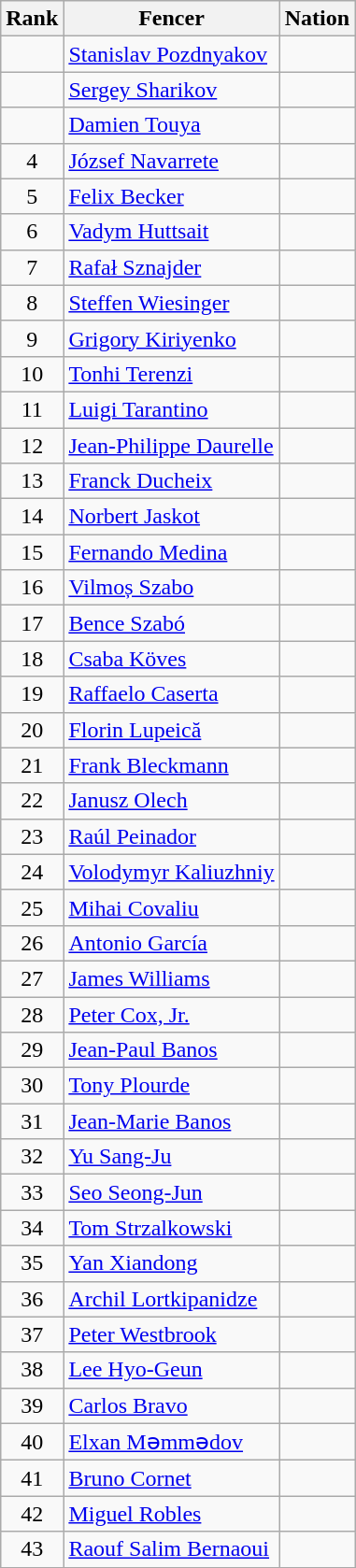<table class="wikitable sortable" style="text-align: center;">
<tr>
<th>Rank</th>
<th>Fencer</th>
<th>Nation</th>
</tr>
<tr>
<td></td>
<td align=left><a href='#'>Stanislav Pozdnyakov</a></td>
<td align=left></td>
</tr>
<tr>
<td></td>
<td align=left><a href='#'>Sergey Sharikov</a></td>
<td align=left></td>
</tr>
<tr>
<td></td>
<td align=left><a href='#'>Damien Touya</a></td>
<td align=left></td>
</tr>
<tr>
<td>4</td>
<td align=left><a href='#'>József Navarrete</a></td>
<td align=left></td>
</tr>
<tr>
<td>5</td>
<td align=left><a href='#'>Felix Becker</a></td>
<td align=left></td>
</tr>
<tr>
<td>6</td>
<td align=left><a href='#'>Vadym Huttsait</a></td>
<td align=left></td>
</tr>
<tr>
<td>7</td>
<td align=left><a href='#'>Rafał Sznajder</a></td>
<td align=left></td>
</tr>
<tr>
<td>8</td>
<td align=left><a href='#'>Steffen Wiesinger</a></td>
<td align=left></td>
</tr>
<tr>
<td>9</td>
<td align=left><a href='#'>Grigory Kiriyenko</a></td>
<td align=left></td>
</tr>
<tr>
<td>10</td>
<td align=left><a href='#'>Tonhi Terenzi</a></td>
<td align=left></td>
</tr>
<tr>
<td>11</td>
<td align=left><a href='#'>Luigi Tarantino</a></td>
<td align=left></td>
</tr>
<tr>
<td>12</td>
<td align=left><a href='#'>Jean-Philippe Daurelle</a></td>
<td align=left></td>
</tr>
<tr>
<td>13</td>
<td align=left><a href='#'>Franck Ducheix</a></td>
<td align=left></td>
</tr>
<tr>
<td>14</td>
<td align=left><a href='#'>Norbert Jaskot</a></td>
<td align=left></td>
</tr>
<tr>
<td>15</td>
<td align=left><a href='#'>Fernando Medina</a></td>
<td align=left></td>
</tr>
<tr>
<td>16</td>
<td align=left><a href='#'>Vilmoș Szabo</a></td>
<td align=left></td>
</tr>
<tr>
<td>17</td>
<td align=left><a href='#'>Bence Szabó</a></td>
<td align=left></td>
</tr>
<tr>
<td>18</td>
<td align=left><a href='#'>Csaba Köves</a></td>
<td align=left></td>
</tr>
<tr>
<td>19</td>
<td align=left><a href='#'>Raffaelo Caserta</a></td>
<td align=left></td>
</tr>
<tr>
<td>20</td>
<td align=left><a href='#'>Florin Lupeică</a></td>
<td align=left></td>
</tr>
<tr>
<td>21</td>
<td align=left><a href='#'>Frank Bleckmann</a></td>
<td align=left></td>
</tr>
<tr>
<td>22</td>
<td align=left><a href='#'>Janusz Olech</a></td>
<td align=left></td>
</tr>
<tr>
<td>23</td>
<td align=left><a href='#'>Raúl Peinador</a></td>
<td align=left></td>
</tr>
<tr>
<td>24</td>
<td align=left><a href='#'>Volodymyr Kaliuzhniy</a></td>
<td align=left></td>
</tr>
<tr>
<td>25</td>
<td align=left><a href='#'>Mihai Covaliu</a></td>
<td align=left></td>
</tr>
<tr>
<td>26</td>
<td align=left><a href='#'>Antonio García</a></td>
<td align=left></td>
</tr>
<tr>
<td>27</td>
<td align=left><a href='#'>James Williams</a></td>
<td align=left></td>
</tr>
<tr>
<td>28</td>
<td align=left><a href='#'>Peter Cox, Jr.</a></td>
<td align=left></td>
</tr>
<tr>
<td>29</td>
<td align=left><a href='#'>Jean-Paul Banos</a></td>
<td align=left></td>
</tr>
<tr>
<td>30</td>
<td align=left><a href='#'>Tony Plourde</a></td>
<td align=left></td>
</tr>
<tr>
<td>31</td>
<td align=left><a href='#'>Jean-Marie Banos</a></td>
<td align=left></td>
</tr>
<tr>
<td>32</td>
<td align=left><a href='#'>Yu Sang-Ju</a></td>
<td align=left></td>
</tr>
<tr>
<td>33</td>
<td align=left><a href='#'>Seo Seong-Jun</a></td>
<td align=left></td>
</tr>
<tr>
<td>34</td>
<td align=left><a href='#'>Tom Strzalkowski</a></td>
<td align=left></td>
</tr>
<tr>
<td>35</td>
<td align=left><a href='#'>Yan Xiandong</a></td>
<td align=left></td>
</tr>
<tr>
<td>36</td>
<td align=left><a href='#'>Archil Lortkipanidze</a></td>
<td align=left></td>
</tr>
<tr>
<td>37</td>
<td align=left><a href='#'>Peter Westbrook</a></td>
<td align=left></td>
</tr>
<tr>
<td>38</td>
<td align=left><a href='#'>Lee Hyo-Geun</a></td>
<td align=left></td>
</tr>
<tr>
<td>39</td>
<td align=left><a href='#'>Carlos Bravo</a></td>
<td align=left></td>
</tr>
<tr>
<td>40</td>
<td align=left><a href='#'>Elxan Məmmədov</a></td>
<td align=left></td>
</tr>
<tr>
<td>41</td>
<td align=left><a href='#'>Bruno Cornet</a></td>
<td align=left></td>
</tr>
<tr>
<td>42</td>
<td align=left><a href='#'>Miguel Robles</a></td>
<td align=left></td>
</tr>
<tr>
<td>43</td>
<td align=left><a href='#'>Raouf Salim Bernaoui</a></td>
<td align=left></td>
</tr>
</table>
